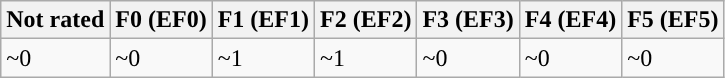<table class="wikitable mw-collapsible">
<tr>
<th>Not rated</th>
<th style="background-color:#">F0 (EF0)</th>
<th style="background-color:#">F1 (EF1)</th>
<th style="background-color:#">F2 (EF2)</th>
<th style="background-color:#">F3 (EF3)</th>
<th style="background-color:#">F4 (EF4)</th>
<th style="background-color:#">F5 (EF5)</th>
</tr>
<tr>
<td>~0</td>
<td>~0</td>
<td>~1</td>
<td>~1</td>
<td>~0</td>
<td>~0</td>
<td>~0</td>
</tr>
</table>
